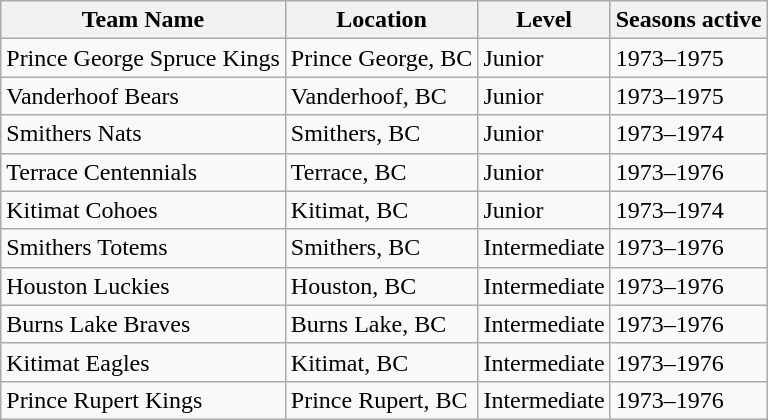<table class="wikitable sortable">
<tr>
<th>Team Name</th>
<th>Location</th>
<th>Level</th>
<th>Seasons active</th>
</tr>
<tr>
<td>Prince George Spruce Kings</td>
<td>Prince George, BC</td>
<td>Junior</td>
<td>1973–1975</td>
</tr>
<tr>
<td>Vanderhoof Bears</td>
<td>Vanderhoof, BC</td>
<td>Junior</td>
<td>1973–1975</td>
</tr>
<tr>
<td>Smithers Nats</td>
<td>Smithers, BC</td>
<td>Junior</td>
<td>1973–1974</td>
</tr>
<tr>
<td>Terrace Centennials</td>
<td>Terrace, BC</td>
<td>Junior</td>
<td>1973–1976</td>
</tr>
<tr>
<td>Kitimat Cohoes</td>
<td>Kitimat, BC</td>
<td>Junior</td>
<td>1973–1974</td>
</tr>
<tr>
<td>Smithers Totems</td>
<td>Smithers, BC</td>
<td>Intermediate</td>
<td>1973–1976</td>
</tr>
<tr>
<td>Houston Luckies</td>
<td>Houston, BC</td>
<td>Intermediate</td>
<td>1973–1976</td>
</tr>
<tr>
<td>Burns Lake Braves</td>
<td>Burns Lake, BC</td>
<td>Intermediate</td>
<td>1973–1976</td>
</tr>
<tr>
<td>Kitimat Eagles</td>
<td>Kitimat, BC</td>
<td>Intermediate</td>
<td>1973–1976</td>
</tr>
<tr>
<td>Prince Rupert Kings</td>
<td>Prince Rupert, BC</td>
<td>Intermediate</td>
<td>1973–1976</td>
</tr>
</table>
